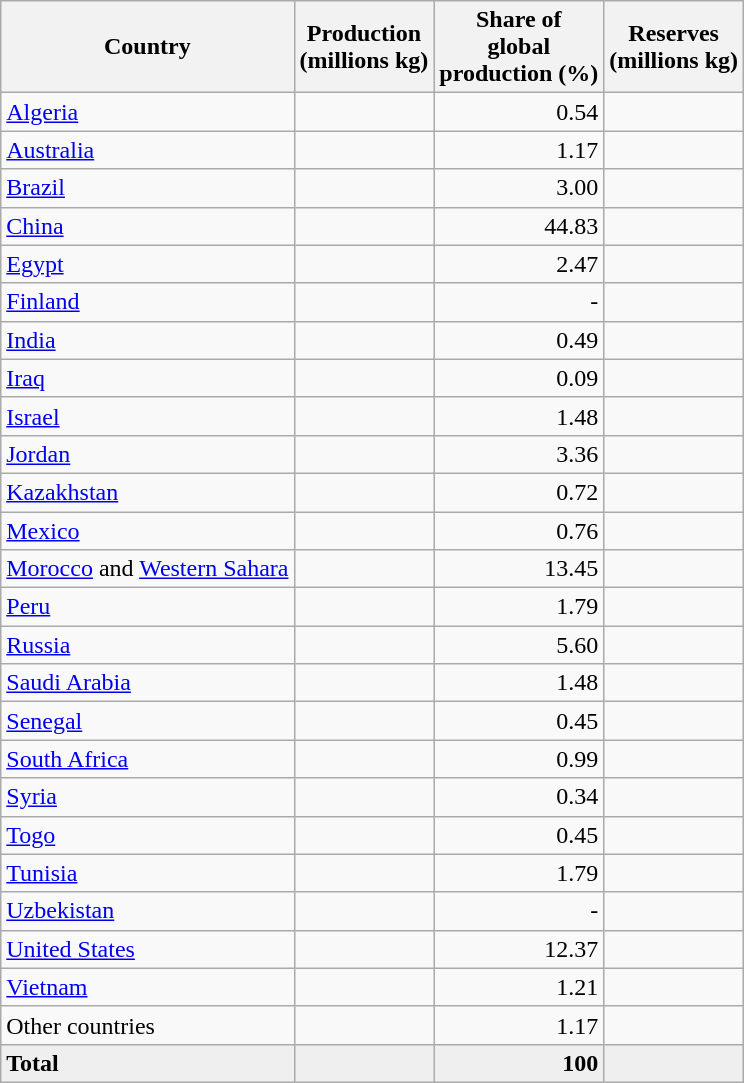<table class="wikitable centre sortable width=80%;">
<tr>
<th>Country</th>
<th>Production <br>(millions kg)</th>
<th>Share of <br> global <br> production (%)</th>
<th>Reserves<br>(millions kg)</th>
</tr>
<tr>
<td><a href='#'>Algeria</a></td>
<td align="right"></td>
<td align="right">0.54</td>
<td align="right"></td>
</tr>
<tr>
<td><a href='#'>Australia</a></td>
<td align="right"></td>
<td align="right">1.17</td>
<td align="right"></td>
</tr>
<tr>
<td><a href='#'>Brazil</a></td>
<td align="right"></td>
<td align="right">3.00</td>
<td align="right"></td>
</tr>
<tr>
<td><a href='#'>China</a></td>
<td align="right"></td>
<td align="right">44.83</td>
<td align="right"></td>
</tr>
<tr>
<td><a href='#'>Egypt</a></td>
<td align="right"></td>
<td align="right">2.47</td>
<td align="right"></td>
</tr>
<tr>
<td><a href='#'>Finland</a></td>
<td align="right"></td>
<td align="right">-</td>
<td align="right"></td>
</tr>
<tr>
<td><a href='#'>India</a></td>
<td align="right"></td>
<td align="right">0.49</td>
<td align="right"></td>
</tr>
<tr>
<td><a href='#'>Iraq</a></td>
<td align="right"></td>
<td align="right">0.09</td>
<td align="right"></td>
</tr>
<tr>
<td><a href='#'>Israel</a></td>
<td align="right"></td>
<td align="right">1.48</td>
<td align="right"></td>
</tr>
<tr>
<td><a href='#'>Jordan</a></td>
<td align="right"></td>
<td align="right">3.36</td>
<td align="right"></td>
</tr>
<tr>
<td><a href='#'>Kazakhstan</a></td>
<td align="right"></td>
<td align="right">0.72</td>
<td align="right"></td>
</tr>
<tr>
<td><a href='#'>Mexico</a></td>
<td align="right"></td>
<td align="right">0.76</td>
<td align="right"></td>
</tr>
<tr>
<td><a href='#'>Morocco</a> and <a href='#'>Western Sahara</a></td>
<td align="right"></td>
<td align="right">13.45</td>
<td align="right"></td>
</tr>
<tr>
<td><a href='#'>Peru</a></td>
<td align="right"></td>
<td align="right">1.79</td>
<td align="right"></td>
</tr>
<tr>
<td><a href='#'>Russia</a></td>
<td align="right"></td>
<td align="right">5.60</td>
<td align="right"></td>
</tr>
<tr>
<td><a href='#'>Saudi Arabia</a></td>
<td align="right"></td>
<td align="right">1.48</td>
<td align="right"></td>
</tr>
<tr>
<td><a href='#'>Senegal</a></td>
<td align="right"></td>
<td align="right">0.45</td>
<td align="right"></td>
</tr>
<tr>
<td><a href='#'>South Africa</a></td>
<td align="right"></td>
<td align="right">0.99</td>
<td align="right"></td>
</tr>
<tr>
<td><a href='#'>Syria</a></td>
<td align="right"></td>
<td align="right">0.34</td>
<td align="right"></td>
</tr>
<tr>
<td><a href='#'>Togo</a></td>
<td align="right"></td>
<td align="right">0.45</td>
<td align="right"></td>
</tr>
<tr>
<td><a href='#'>Tunisia</a></td>
<td align="right"></td>
<td align="right">1.79</td>
<td align="right"></td>
</tr>
<tr>
<td><a href='#'>Uzbekistan</a></td>
<td align="right"></td>
<td align="right">-</td>
<td align="right"></td>
</tr>
<tr>
<td><a href='#'>United States</a></td>
<td align="right"></td>
<td align="right">12.37</td>
<td align="right"></td>
</tr>
<tr>
<td><a href='#'>Vietnam</a></td>
<td align="right"></td>
<td align="right">1.21</td>
<td align="right"></td>
</tr>
<tr class="sortbottom">
<td>Other countries</td>
<td align="right"></td>
<td align="right">1.17</td>
<td align="right"></td>
</tr>
<tr class="sortbottom" style="background: #EFEFEF">
<td><strong>Total</strong></td>
<td align="right"><strong></strong></td>
<td align="right"><strong>100</strong></td>
<td align="right"><strong></strong></td>
</tr>
</table>
